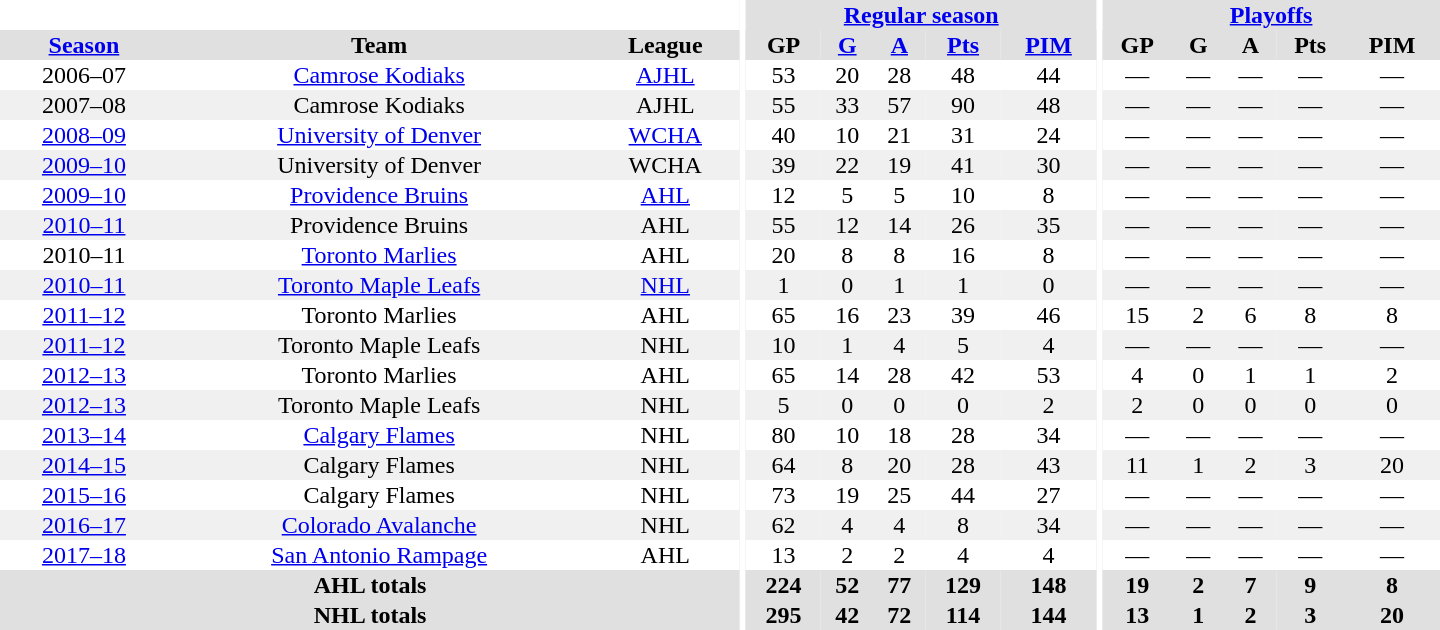<table border="0" cellpadding="1" cellspacing="0" style="text-align:center; width:60em">
<tr bgcolor="#e0e0e0">
<th colspan="3" bgcolor="#ffffff"></th>
<th rowspan="100" bgcolor="#ffffff"></th>
<th colspan="5"><a href='#'>Regular season</a></th>
<th rowspan="100" bgcolor="#ffffff"></th>
<th colspan="5"><a href='#'>Playoffs</a></th>
</tr>
<tr bgcolor="#e0e0e0">
<th><a href='#'>Season</a></th>
<th>Team</th>
<th>League</th>
<th>GP</th>
<th><a href='#'>G</a></th>
<th><a href='#'>A</a></th>
<th><a href='#'>Pts</a></th>
<th><a href='#'>PIM</a></th>
<th>GP</th>
<th>G</th>
<th>A</th>
<th>Pts</th>
<th>PIM</th>
</tr>
<tr>
<td>2006–07</td>
<td><a href='#'>Camrose Kodiaks</a></td>
<td><a href='#'>AJHL</a></td>
<td>53</td>
<td>20</td>
<td>28</td>
<td>48</td>
<td>44</td>
<td>—</td>
<td>—</td>
<td>—</td>
<td>—</td>
<td>—</td>
</tr>
<tr style="background:#f0f0f0;">
<td>2007–08</td>
<td>Camrose Kodiaks</td>
<td>AJHL</td>
<td>55</td>
<td>33</td>
<td>57</td>
<td>90</td>
<td>48</td>
<td>—</td>
<td>—</td>
<td>—</td>
<td>—</td>
<td>—</td>
</tr>
<tr>
<td><a href='#'>2008–09</a></td>
<td><a href='#'>University of Denver</a></td>
<td><a href='#'>WCHA</a></td>
<td>40</td>
<td>10</td>
<td>21</td>
<td>31</td>
<td>24</td>
<td>—</td>
<td>—</td>
<td>—</td>
<td>—</td>
<td>—</td>
</tr>
<tr style="background:#f0f0f0;">
<td><a href='#'>2009–10</a></td>
<td>University of Denver</td>
<td>WCHA</td>
<td>39</td>
<td>22</td>
<td>19</td>
<td>41</td>
<td>30</td>
<td>—</td>
<td>—</td>
<td>—</td>
<td>—</td>
<td>—</td>
</tr>
<tr>
<td><a href='#'>2009–10</a></td>
<td><a href='#'>Providence Bruins</a></td>
<td><a href='#'>AHL</a></td>
<td>12</td>
<td>5</td>
<td>5</td>
<td>10</td>
<td>8</td>
<td>—</td>
<td>—</td>
<td>—</td>
<td>—</td>
<td>—</td>
</tr>
<tr style="background:#f0f0f0;">
<td><a href='#'>2010–11</a></td>
<td>Providence Bruins</td>
<td>AHL</td>
<td>55</td>
<td>12</td>
<td>14</td>
<td>26</td>
<td>35</td>
<td>—</td>
<td>—</td>
<td>—</td>
<td>—</td>
<td>—</td>
</tr>
<tr>
<td>2010–11</td>
<td><a href='#'>Toronto Marlies</a></td>
<td>AHL</td>
<td>20</td>
<td>8</td>
<td>8</td>
<td>16</td>
<td>8</td>
<td>—</td>
<td>—</td>
<td>—</td>
<td>—</td>
<td>—</td>
</tr>
<tr style="background:#f0f0f0;">
<td><a href='#'>2010–11</a></td>
<td><a href='#'>Toronto Maple Leafs</a></td>
<td><a href='#'>NHL</a></td>
<td>1</td>
<td>0</td>
<td>1</td>
<td>1</td>
<td>0</td>
<td>—</td>
<td>—</td>
<td>—</td>
<td>—</td>
<td>—</td>
</tr>
<tr>
<td><a href='#'>2011–12</a></td>
<td>Toronto Marlies</td>
<td>AHL</td>
<td>65</td>
<td>16</td>
<td>23</td>
<td>39</td>
<td>46</td>
<td>15</td>
<td>2</td>
<td>6</td>
<td>8</td>
<td>8</td>
</tr>
<tr style="background:#f0f0f0;">
<td><a href='#'>2011–12</a></td>
<td>Toronto Maple Leafs</td>
<td>NHL</td>
<td>10</td>
<td>1</td>
<td>4</td>
<td>5</td>
<td>4</td>
<td>—</td>
<td>—</td>
<td>—</td>
<td>—</td>
<td>—</td>
</tr>
<tr>
<td><a href='#'>2012–13</a></td>
<td>Toronto Marlies</td>
<td>AHL</td>
<td>65</td>
<td>14</td>
<td>28</td>
<td>42</td>
<td>53</td>
<td>4</td>
<td>0</td>
<td>1</td>
<td>1</td>
<td>2</td>
</tr>
<tr style="background:#f0f0f0;">
<td><a href='#'>2012–13</a></td>
<td>Toronto Maple Leafs</td>
<td>NHL</td>
<td>5</td>
<td>0</td>
<td>0</td>
<td>0</td>
<td>2</td>
<td>2</td>
<td>0</td>
<td>0</td>
<td>0</td>
<td>0</td>
</tr>
<tr>
<td><a href='#'>2013–14</a></td>
<td><a href='#'>Calgary Flames</a></td>
<td>NHL</td>
<td>80</td>
<td>10</td>
<td>18</td>
<td>28</td>
<td>34</td>
<td>—</td>
<td>—</td>
<td>—</td>
<td>—</td>
<td>—</td>
</tr>
<tr style="background:#f0f0f0;">
<td><a href='#'>2014–15</a></td>
<td>Calgary Flames</td>
<td>NHL</td>
<td>64</td>
<td>8</td>
<td>20</td>
<td>28</td>
<td>43</td>
<td>11</td>
<td>1</td>
<td>2</td>
<td>3</td>
<td>20</td>
</tr>
<tr>
<td><a href='#'>2015–16</a></td>
<td>Calgary Flames</td>
<td>NHL</td>
<td>73</td>
<td>19</td>
<td>25</td>
<td>44</td>
<td>27</td>
<td>—</td>
<td>—</td>
<td>—</td>
<td>—</td>
<td>—</td>
</tr>
<tr style="background:#f0f0f0;">
<td><a href='#'>2016–17</a></td>
<td><a href='#'>Colorado Avalanche</a></td>
<td>NHL</td>
<td>62</td>
<td>4</td>
<td>4</td>
<td>8</td>
<td>34</td>
<td>—</td>
<td>—</td>
<td>—</td>
<td>—</td>
<td>—</td>
</tr>
<tr>
<td><a href='#'>2017–18</a></td>
<td><a href='#'>San Antonio Rampage</a></td>
<td>AHL</td>
<td>13</td>
<td>2</td>
<td>2</td>
<td>4</td>
<td>4</td>
<td>—</td>
<td>—</td>
<td>—</td>
<td>—</td>
<td>—</td>
</tr>
<tr bgcolor="#e0e0e0">
<th colspan="3">AHL totals</th>
<th>224</th>
<th>52</th>
<th>77</th>
<th>129</th>
<th>148</th>
<th>19</th>
<th>2</th>
<th>7</th>
<th>9</th>
<th>8</th>
</tr>
<tr bgcolor="#e0e0e0">
<th colspan="3">NHL totals</th>
<th>295</th>
<th>42</th>
<th>72</th>
<th>114</th>
<th>144</th>
<th>13</th>
<th>1</th>
<th>2</th>
<th>3</th>
<th>20</th>
</tr>
</table>
